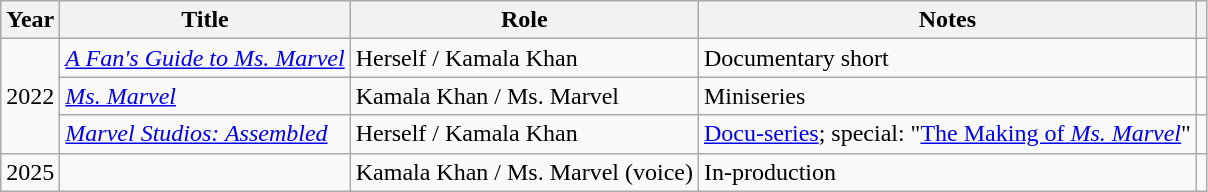<table class="wikitable plainrowheaders">
<tr>
<th>Year</th>
<th>Title</th>
<th>Role</th>
<th>Notes</th>
<th scope="col" class="unsortable"></th>
</tr>
<tr>
<td rowspan="3">2022</td>
<td><em><a href='#'>A Fan's Guide to Ms. Marvel</a></em></td>
<td>Herself / Kamala Khan</td>
<td>Documentary short</td>
<td align="center"></td>
</tr>
<tr>
<td><em><a href='#'>Ms. Marvel</a></em></td>
<td>Kamala Khan / Ms. Marvel</td>
<td>Miniseries</td>
<td align="center"></td>
</tr>
<tr>
<td><em><a href='#'>Marvel Studios: Assembled</a></em></td>
<td>Herself / Kamala Khan</td>
<td><a href='#'>Docu-series</a>; special: "<a href='#'>The Making of <em>Ms. Marvel</em></a>"</td>
<td></td>
</tr>
<tr>
<td>2025</td>
<td></td>
<td>Kamala Khan / Ms. Marvel (voice)</td>
<td>In-production</td>
<td></td>
</tr>
</table>
